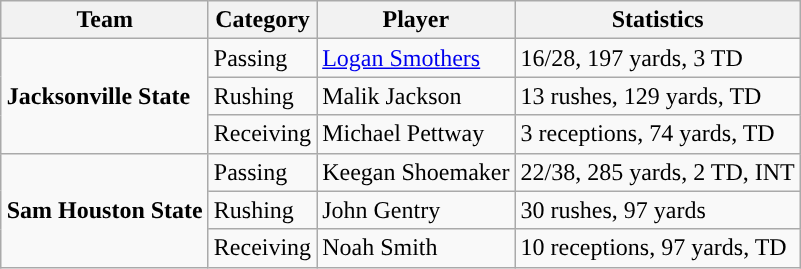<table class="wikitable" style="float: right;">
<tr>
<th>Team</th>
<th>Category</th>
<th>Player</th>
<th>Statistics</th>
</tr>
<tr>
<td rowspan=3><strong>Jacksonville State</strong></td>
<td>Passing</td>
<td><a href='#'>Logan Smothers</a></td>
<td>16/28, 197 yards, 3 TD</td>
</tr>
<tr>
<td>Rushing</td>
<td>Malik Jackson</td>
<td>13 rushes, 129 yards, TD</td>
</tr>
<tr>
<td>Receiving</td>
<td>Michael Pettway</td>
<td>3 receptions, 74 yards, TD</td>
</tr>
<tr>
<td rowspan=3><strong>Sam Houston State</strong></td>
<td>Passing</td>
<td>Keegan Shoemaker</td>
<td>22/38, 285 yards, 2 TD, INT</td>
</tr>
<tr>
<td>Rushing</td>
<td>John Gentry</td>
<td>30 rushes, 97 yards</td>
</tr>
<tr>
<td>Receiving</td>
<td>Noah Smith</td>
<td>10 receptions, 97 yards, TD</td>
</tr>
</table>
